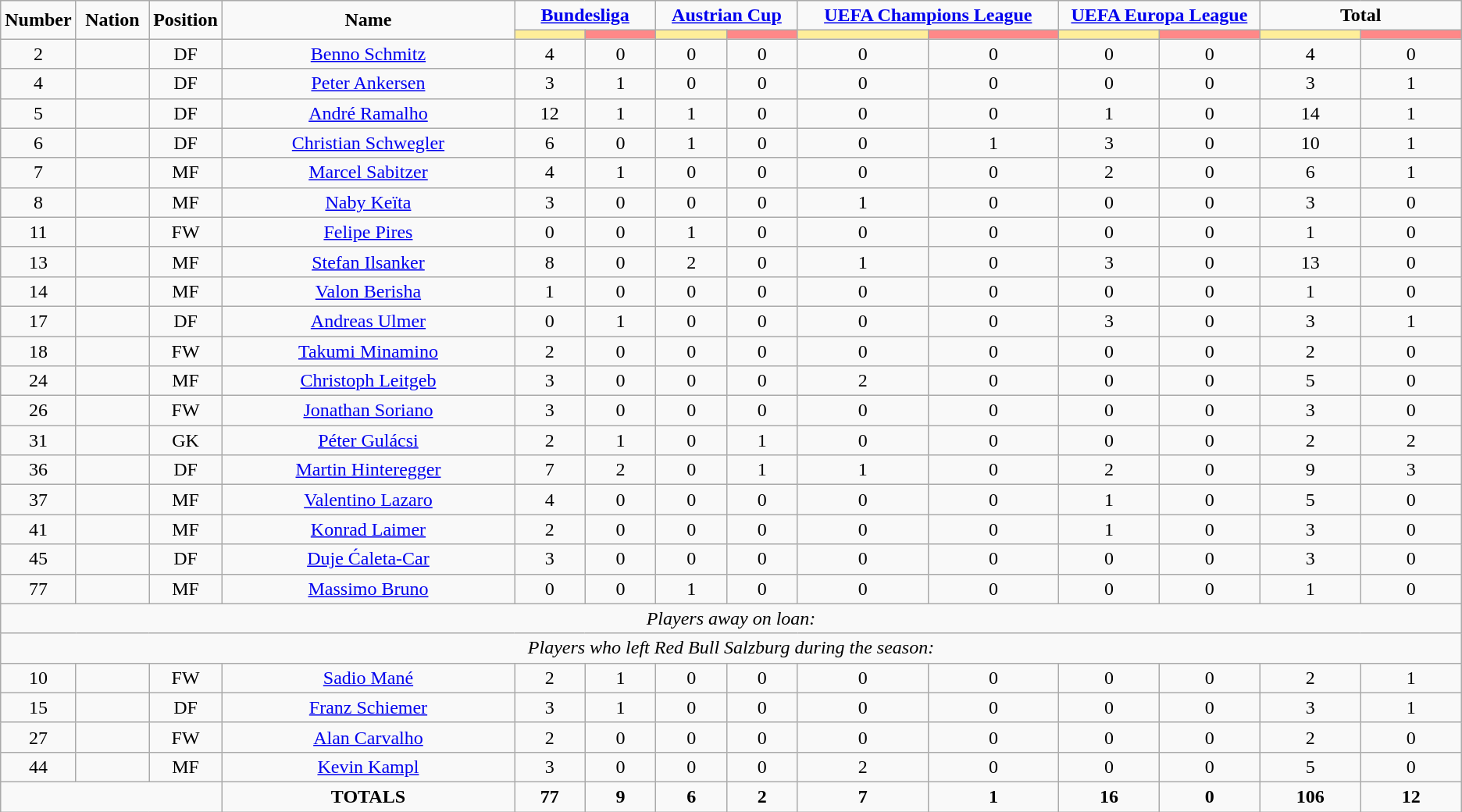<table class="wikitable" style="text-align:center;">
<tr>
<td rowspan="2"  style="width:5%; text-align:center;"><strong>Number</strong></td>
<td rowspan="2"  style="width:5%; text-align:center;"><strong>Nation</strong></td>
<td rowspan="2"  style="width:5%; text-align:center;"><strong>Position</strong></td>
<td rowspan="2"  style="width:20%; text-align:center;"><strong>Name</strong></td>
<td colspan="2" style="text-align:center;"><strong><a href='#'>Bundesliga</a></strong></td>
<td colspan="2" style="text-align:center;"><strong><a href='#'>Austrian Cup</a></strong></td>
<td colspan="2" style="text-align:center;"><strong><a href='#'>UEFA Champions League</a></strong></td>
<td colspan="2" style="text-align:center;"><strong><a href='#'>UEFA Europa League</a></strong></td>
<td colspan="2" style="text-align:center;"><strong>Total</strong></td>
</tr>
<tr>
<th style="width:40px; background:#fe9;"></th>
<th style="width:40px; background:#ff8888;"></th>
<th style="width:40px; background:#fe9;"></th>
<th style="width:40px; background:#ff8888;"></th>
<th style="width:80px; background:#fe9;"></th>
<th style="width:80px; background:#ff8888;"></th>
<th style="width:60px; background:#fe9;"></th>
<th style="width:60px; background:#ff8888;"></th>
<th style="width:60px; background:#fe9;"></th>
<th style="width:60px; background:#ff8888;"></th>
</tr>
<tr>
<td>2</td>
<td></td>
<td>DF</td>
<td><a href='#'>Benno Schmitz</a></td>
<td>4</td>
<td>0</td>
<td>0</td>
<td>0</td>
<td>0</td>
<td>0</td>
<td>0</td>
<td>0</td>
<td>4</td>
<td>0</td>
</tr>
<tr>
<td>4</td>
<td></td>
<td>DF</td>
<td><a href='#'>Peter Ankersen</a></td>
<td>3</td>
<td>1</td>
<td>0</td>
<td>0</td>
<td>0</td>
<td>0</td>
<td>0</td>
<td>0</td>
<td>3</td>
<td>1</td>
</tr>
<tr>
<td>5</td>
<td></td>
<td>DF</td>
<td><a href='#'>André Ramalho</a></td>
<td>12</td>
<td>1</td>
<td>1</td>
<td>0</td>
<td>0</td>
<td>0</td>
<td>1</td>
<td>0</td>
<td>14</td>
<td>1</td>
</tr>
<tr>
<td>6</td>
<td></td>
<td>DF</td>
<td><a href='#'>Christian Schwegler</a></td>
<td>6</td>
<td>0</td>
<td>1</td>
<td>0</td>
<td>0</td>
<td>1</td>
<td>3</td>
<td>0</td>
<td>10</td>
<td>1</td>
</tr>
<tr>
<td>7</td>
<td></td>
<td>MF</td>
<td><a href='#'>Marcel Sabitzer</a></td>
<td>4</td>
<td>1</td>
<td>0</td>
<td>0</td>
<td>0</td>
<td>0</td>
<td>2</td>
<td>0</td>
<td>6</td>
<td>1</td>
</tr>
<tr>
<td>8</td>
<td></td>
<td>MF</td>
<td><a href='#'>Naby Keïta</a></td>
<td>3</td>
<td>0</td>
<td>0</td>
<td>0</td>
<td>1</td>
<td>0</td>
<td>0</td>
<td>0</td>
<td>3</td>
<td>0</td>
</tr>
<tr>
<td>11</td>
<td></td>
<td>FW</td>
<td><a href='#'>Felipe Pires</a></td>
<td>0</td>
<td>0</td>
<td>1</td>
<td>0</td>
<td>0</td>
<td>0</td>
<td>0</td>
<td>0</td>
<td>1</td>
<td>0</td>
</tr>
<tr>
<td>13</td>
<td></td>
<td>MF</td>
<td><a href='#'>Stefan Ilsanker</a></td>
<td>8</td>
<td>0</td>
<td>2</td>
<td>0</td>
<td>1</td>
<td>0</td>
<td>3</td>
<td>0</td>
<td>13</td>
<td>0</td>
</tr>
<tr>
<td>14</td>
<td></td>
<td>MF</td>
<td><a href='#'>Valon Berisha</a></td>
<td>1</td>
<td>0</td>
<td>0</td>
<td>0</td>
<td>0</td>
<td>0</td>
<td>0</td>
<td>0</td>
<td>1</td>
<td>0</td>
</tr>
<tr>
<td>17</td>
<td></td>
<td>DF</td>
<td><a href='#'>Andreas Ulmer</a></td>
<td>0</td>
<td>1</td>
<td>0</td>
<td>0</td>
<td>0</td>
<td>0</td>
<td>3</td>
<td>0</td>
<td>3</td>
<td>1</td>
</tr>
<tr>
<td>18</td>
<td></td>
<td>FW</td>
<td><a href='#'>Takumi Minamino</a></td>
<td>2</td>
<td>0</td>
<td>0</td>
<td>0</td>
<td>0</td>
<td>0</td>
<td>0</td>
<td>0</td>
<td>2</td>
<td>0</td>
</tr>
<tr>
<td>24</td>
<td></td>
<td>MF</td>
<td><a href='#'>Christoph Leitgeb</a></td>
<td>3</td>
<td>0</td>
<td>0</td>
<td>0</td>
<td>2</td>
<td>0</td>
<td>0</td>
<td>0</td>
<td>5</td>
<td>0</td>
</tr>
<tr>
<td>26</td>
<td></td>
<td>FW</td>
<td><a href='#'>Jonathan Soriano</a></td>
<td>3</td>
<td>0</td>
<td>0</td>
<td>0</td>
<td>0</td>
<td>0</td>
<td>0</td>
<td>0</td>
<td>3</td>
<td>0</td>
</tr>
<tr>
<td>31</td>
<td></td>
<td>GK</td>
<td><a href='#'>Péter Gulácsi</a></td>
<td>2</td>
<td>1</td>
<td>0</td>
<td>1</td>
<td>0</td>
<td>0</td>
<td>0</td>
<td>0</td>
<td>2</td>
<td>2</td>
</tr>
<tr>
<td>36</td>
<td></td>
<td>DF</td>
<td><a href='#'>Martin Hinteregger</a></td>
<td>7</td>
<td>2</td>
<td>0</td>
<td>1</td>
<td>1</td>
<td>0</td>
<td>2</td>
<td>0</td>
<td>9</td>
<td>3</td>
</tr>
<tr>
<td>37</td>
<td></td>
<td>MF</td>
<td><a href='#'>Valentino Lazaro</a></td>
<td>4</td>
<td>0</td>
<td>0</td>
<td>0</td>
<td>0</td>
<td>0</td>
<td>1</td>
<td>0</td>
<td>5</td>
<td>0</td>
</tr>
<tr>
<td>41</td>
<td></td>
<td>MF</td>
<td><a href='#'>Konrad Laimer</a></td>
<td>2</td>
<td>0</td>
<td>0</td>
<td>0</td>
<td>0</td>
<td>0</td>
<td>1</td>
<td>0</td>
<td>3</td>
<td>0</td>
</tr>
<tr>
<td>45</td>
<td></td>
<td>DF</td>
<td><a href='#'>Duje Ćaleta-Car</a></td>
<td>3</td>
<td>0</td>
<td>0</td>
<td>0</td>
<td>0</td>
<td>0</td>
<td>0</td>
<td>0</td>
<td>3</td>
<td>0</td>
</tr>
<tr>
<td>77</td>
<td></td>
<td>MF</td>
<td><a href='#'>Massimo Bruno</a></td>
<td>0</td>
<td>0</td>
<td>1</td>
<td>0</td>
<td>0</td>
<td>0</td>
<td>0</td>
<td>0</td>
<td>1</td>
<td>0</td>
</tr>
<tr>
<td colspan="14"><em>Players away on loan:</em></td>
</tr>
<tr>
<td colspan="14"><em>Players who left Red Bull Salzburg during the season:</em></td>
</tr>
<tr>
<td>10</td>
<td></td>
<td>FW</td>
<td><a href='#'>Sadio Mané</a></td>
<td>2</td>
<td>1</td>
<td>0</td>
<td>0</td>
<td>0</td>
<td>0</td>
<td>0</td>
<td>0</td>
<td>2</td>
<td>1</td>
</tr>
<tr>
<td>15</td>
<td></td>
<td>DF</td>
<td><a href='#'>Franz Schiemer</a></td>
<td>3</td>
<td>1</td>
<td>0</td>
<td>0</td>
<td>0</td>
<td>0</td>
<td>0</td>
<td>0</td>
<td>3</td>
<td>1</td>
</tr>
<tr>
<td>27</td>
<td></td>
<td>FW</td>
<td><a href='#'>Alan Carvalho</a></td>
<td>2</td>
<td>0</td>
<td>0</td>
<td>0</td>
<td>0</td>
<td>0</td>
<td>0</td>
<td>0</td>
<td>2</td>
<td>0</td>
</tr>
<tr>
<td>44</td>
<td></td>
<td>MF</td>
<td><a href='#'>Kevin Kampl</a></td>
<td>3</td>
<td>0</td>
<td>0</td>
<td>0</td>
<td>2</td>
<td>0</td>
<td>0</td>
<td>0</td>
<td>5</td>
<td>0</td>
</tr>
<tr>
<td colspan="3"></td>
<td><strong>TOTALS</strong></td>
<td><strong>77</strong></td>
<td><strong>9</strong></td>
<td><strong>6</strong></td>
<td><strong>2</strong></td>
<td><strong>7</strong></td>
<td><strong>1</strong></td>
<td><strong>16</strong></td>
<td><strong>0</strong></td>
<td><strong>106</strong></td>
<td><strong>12</strong></td>
</tr>
</table>
